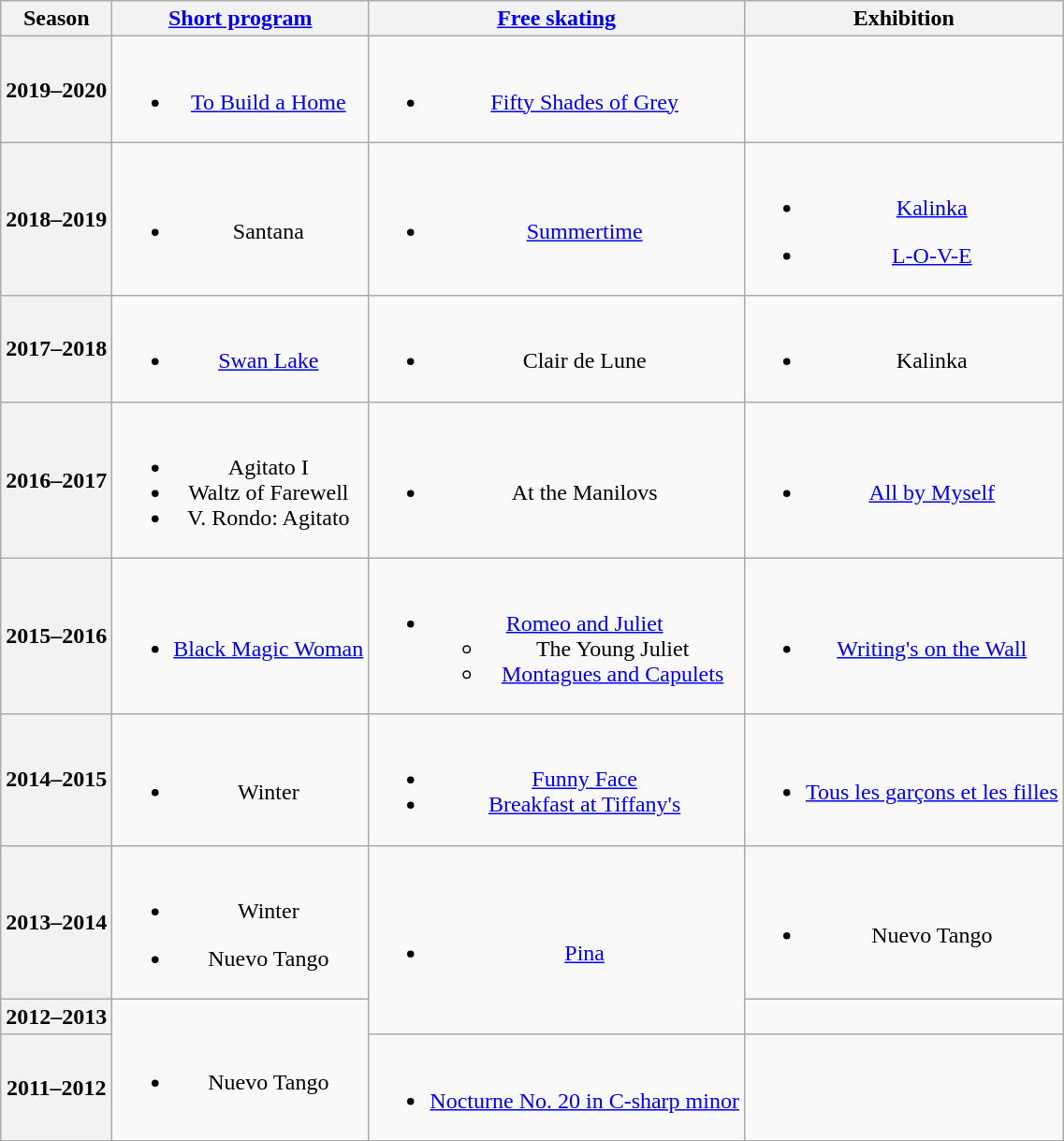<table class=wikitable style=text-align:center>
<tr>
<th>Season</th>
<th><a href='#'>Short program</a></th>
<th><a href='#'>Free skating</a></th>
<th>Exhibition</th>
</tr>
<tr>
<th>2019–2020 </th>
<td><br><ul><li><a href='#'>To Build a Home</a></li></ul></td>
<td><br><ul><li><a href='#'>Fifty Shades of Grey</a> <br> </li></ul></td>
<td></td>
</tr>
<tr>
<th>2018–2019 </th>
<td><br><ul><li>Santana <br></li></ul></td>
<td><br><ul><li><a href='#'>Summertime</a> <br></li></ul></td>
<td><br><ul><li><a href='#'>Kalinka</a> <br></li></ul><ul><li><a href='#'>L-O-V-E</a> <br></li></ul></td>
</tr>
<tr>
<th>2017–2018 <br></th>
<td><br><ul><li><a href='#'>Swan Lake</a> <br></li></ul></td>
<td><br><ul><li>Clair de Lune <br></li></ul></td>
<td><br><ul><li>Kalinka <br></li></ul></td>
</tr>
<tr>
<th>2016–2017 <br> </th>
<td><br><ul><li>Agitato I</li><li>Waltz of Farewell <br></li><li>V. Rondo: Agitato <br></li></ul></td>
<td><br><ul><li>At the Manilovs <br></li></ul></td>
<td><br><ul><li><a href='#'>All by Myself</a> <br></li></ul></td>
</tr>
<tr>
<th>2015–2016 <br> </th>
<td><br><ul><li><a href='#'>Black Magic Woman</a> <br></li></ul></td>
<td><br><ul><li><a href='#'>Romeo and Juliet</a><ul><li>The Young Juliet</li><li><a href='#'>Montagues and Capulets</a> <br></li></ul></li></ul></td>
<td><br><ul><li><a href='#'>Writing's on the Wall</a> <br></li></ul></td>
</tr>
<tr>
<th>2014–2015 <br> </th>
<td><br><ul><li>Winter <br></li></ul></td>
<td><br><ul><li><a href='#'>Funny Face</a> <br></li><li><a href='#'>Breakfast at Tiffany's</a> <br></li></ul></td>
<td><br><ul><li><a href='#'>Tous les garçons et les filles</a> <br></li></ul></td>
</tr>
<tr>
<th>2013–2014 <br> </th>
<td><br><ul><li>Winter <br></li></ul><ul><li>Nuevo Tango <br></li></ul></td>
<td rowspan=2><br><ul><li><a href='#'>Pina</a> <br></li></ul></td>
<td><br><ul><li>Nuevo Tango <br></li></ul></td>
</tr>
<tr>
<th>2012–2013</th>
<td rowspan=2><br><ul><li>Nuevo Tango <br></li></ul></td>
<td></td>
</tr>
<tr>
<th>2011–2012</th>
<td><br><ul><li><a href='#'>Nocturne No. 20 in C-sharp minor</a> <br></li></ul></td>
<td></td>
</tr>
</table>
